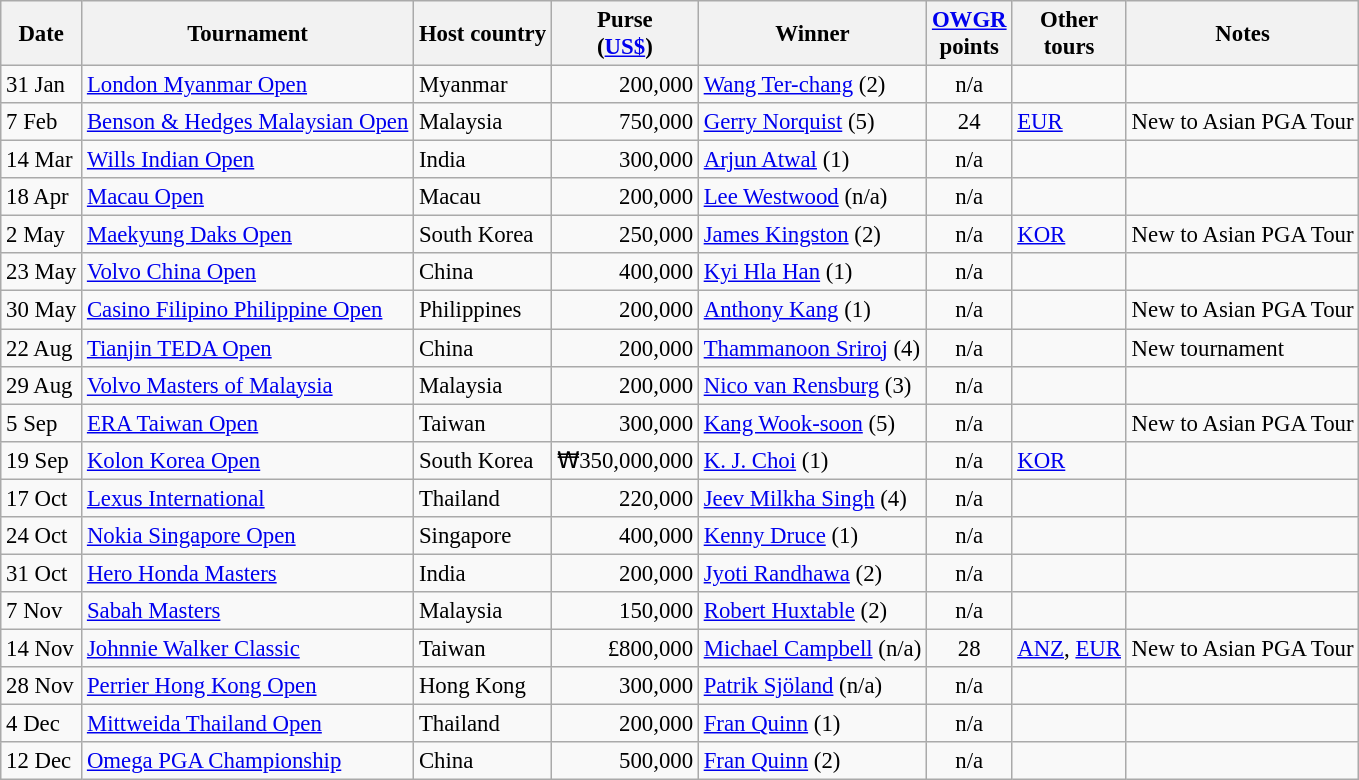<table class="wikitable" style="font-size:95%">
<tr>
<th>Date</th>
<th>Tournament</th>
<th>Host country</th>
<th>Purse<br>(<a href='#'>US$</a>)</th>
<th>Winner</th>
<th><a href='#'>OWGR</a><br>points</th>
<th>Other<br>tours</th>
<th>Notes</th>
</tr>
<tr>
<td>31 Jan</td>
<td><a href='#'>London Myanmar Open</a></td>
<td>Myanmar</td>
<td align=right>200,000</td>
<td> <a href='#'>Wang Ter-chang</a> (2)</td>
<td align=center>n/a</td>
<td></td>
<td></td>
</tr>
<tr>
<td>7 Feb</td>
<td><a href='#'>Benson & Hedges Malaysian Open</a></td>
<td>Malaysia</td>
<td align=right>750,000</td>
<td> <a href='#'>Gerry Norquist</a> (5)</td>
<td align=center>24</td>
<td><a href='#'>EUR</a></td>
<td>New to Asian PGA Tour</td>
</tr>
<tr>
<td>14 Mar</td>
<td><a href='#'>Wills Indian Open</a></td>
<td>India</td>
<td align=right>300,000</td>
<td> <a href='#'>Arjun Atwal</a> (1)</td>
<td align=center>n/a</td>
<td></td>
<td></td>
</tr>
<tr>
<td>18 Apr</td>
<td><a href='#'>Macau Open</a></td>
<td>Macau</td>
<td align=right>200,000</td>
<td> <a href='#'>Lee Westwood</a> (n/a)</td>
<td align=center>n/a</td>
<td></td>
<td></td>
</tr>
<tr>
<td>2 May</td>
<td><a href='#'>Maekyung Daks Open</a></td>
<td>South Korea</td>
<td align=right>250,000</td>
<td> <a href='#'>James Kingston</a> (2)</td>
<td align=center>n/a</td>
<td><a href='#'>KOR</a></td>
<td>New to Asian PGA Tour</td>
</tr>
<tr>
<td>23 May</td>
<td><a href='#'>Volvo China Open</a></td>
<td>China</td>
<td align=right>400,000</td>
<td> <a href='#'>Kyi Hla Han</a> (1)</td>
<td align=center>n/a</td>
<td></td>
<td></td>
</tr>
<tr>
<td>30 May</td>
<td><a href='#'>Casino Filipino Philippine Open</a></td>
<td>Philippines</td>
<td align=right>200,000</td>
<td> <a href='#'>Anthony Kang</a> (1)</td>
<td align=center>n/a</td>
<td></td>
<td>New to Asian PGA Tour</td>
</tr>
<tr>
<td>22 Aug</td>
<td><a href='#'>Tianjin TEDA Open</a></td>
<td>China</td>
<td align=right>200,000</td>
<td> <a href='#'>Thammanoon Sriroj</a> (4)</td>
<td align=center>n/a</td>
<td></td>
<td>New tournament</td>
</tr>
<tr>
<td>29 Aug</td>
<td><a href='#'>Volvo Masters of Malaysia</a></td>
<td>Malaysia</td>
<td align=right>200,000</td>
<td> <a href='#'>Nico van Rensburg</a> (3)</td>
<td align=center>n/a</td>
<td></td>
<td></td>
</tr>
<tr>
<td>5 Sep</td>
<td><a href='#'>ERA Taiwan Open</a></td>
<td>Taiwan</td>
<td align=right>300,000</td>
<td> <a href='#'>Kang Wook-soon</a> (5)</td>
<td align=center>n/a</td>
<td></td>
<td>New to Asian PGA Tour</td>
</tr>
<tr>
<td>19 Sep</td>
<td><a href='#'>Kolon Korea Open</a></td>
<td>South Korea</td>
<td align=right>₩350,000,000</td>
<td> <a href='#'>K. J. Choi</a> (1)</td>
<td align=center>n/a</td>
<td><a href='#'>KOR</a></td>
<td></td>
</tr>
<tr>
<td>17 Oct</td>
<td><a href='#'>Lexus International</a></td>
<td>Thailand</td>
<td align=right>220,000</td>
<td> <a href='#'>Jeev Milkha Singh</a> (4)</td>
<td align=center>n/a</td>
<td></td>
<td></td>
</tr>
<tr>
<td>24 Oct</td>
<td><a href='#'>Nokia Singapore Open</a></td>
<td>Singapore</td>
<td align=right>400,000</td>
<td> <a href='#'>Kenny Druce</a> (1)</td>
<td align=center>n/a</td>
<td></td>
<td></td>
</tr>
<tr>
<td>31 Oct</td>
<td><a href='#'>Hero Honda Masters</a></td>
<td>India</td>
<td align=right>200,000</td>
<td> <a href='#'>Jyoti Randhawa</a> (2)</td>
<td align=center>n/a</td>
<td></td>
<td></td>
</tr>
<tr>
<td>7 Nov</td>
<td><a href='#'>Sabah Masters</a></td>
<td>Malaysia</td>
<td align=right>150,000</td>
<td> <a href='#'>Robert Huxtable</a> (2)</td>
<td align=center>n/a</td>
<td></td>
<td></td>
</tr>
<tr>
<td>14 Nov</td>
<td><a href='#'>Johnnie Walker Classic</a></td>
<td>Taiwan</td>
<td align=right>£800,000</td>
<td> <a href='#'>Michael Campbell</a> (n/a)</td>
<td align=center>28</td>
<td><a href='#'>ANZ</a>, <a href='#'>EUR</a></td>
<td>New to Asian PGA Tour</td>
</tr>
<tr>
<td>28 Nov</td>
<td><a href='#'>Perrier Hong Kong Open</a></td>
<td>Hong Kong</td>
<td align=right>300,000</td>
<td> <a href='#'>Patrik Sjöland</a> (n/a)</td>
<td align=center>n/a</td>
<td></td>
<td></td>
</tr>
<tr>
<td>4 Dec</td>
<td><a href='#'>Mittweida Thailand Open</a></td>
<td>Thailand</td>
<td align=right>200,000</td>
<td> <a href='#'>Fran Quinn</a> (1)</td>
<td align=center>n/a</td>
<td></td>
<td></td>
</tr>
<tr>
<td>12 Dec</td>
<td><a href='#'>Omega PGA Championship</a></td>
<td>China</td>
<td align=right>500,000</td>
<td> <a href='#'>Fran Quinn</a> (2)</td>
<td align=center>n/a</td>
<td></td>
<td></td>
</tr>
</table>
